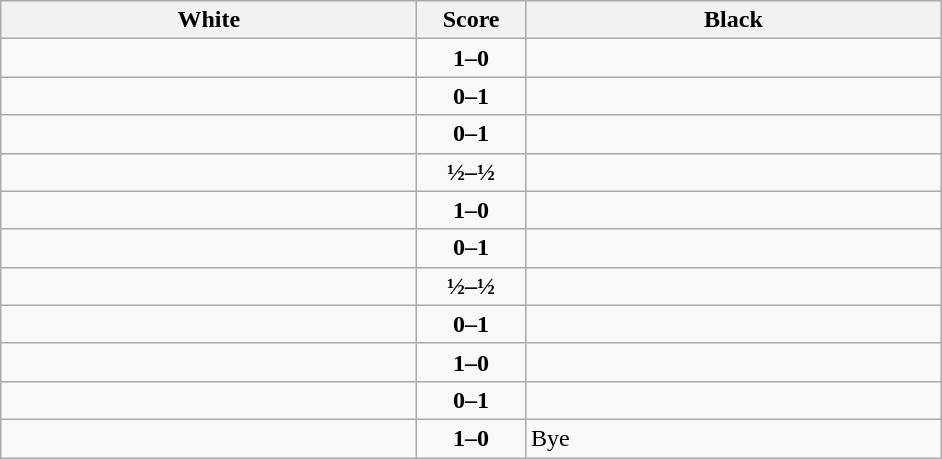<table class="wikitable" style="text-align: center;">
<tr>
<th align="right" width="270">White</th>
<th width="65">Score</th>
<th align="left" width="270">Black</th>
</tr>
<tr>
<td align=left><strong></strong></td>
<td align=center><strong>1–0</strong></td>
<td align=left></td>
</tr>
<tr>
<td align=left></td>
<td align=center><strong>0–1</strong></td>
<td align=left><strong></strong></td>
</tr>
<tr>
<td align=left></td>
<td align=center><strong>0–1</strong></td>
<td align=left><strong></strong></td>
</tr>
<tr>
<td align=left></td>
<td align=center><strong>½–½</strong></td>
<td align=left></td>
</tr>
<tr>
<td align=left><strong></strong></td>
<td align=center><strong>1–0</strong></td>
<td align=left></td>
</tr>
<tr>
<td align=left></td>
<td align=center><strong>0–1</strong></td>
<td align=left><strong></strong></td>
</tr>
<tr>
<td align=left></td>
<td align=center><strong>½–½</strong></td>
<td align=left></td>
</tr>
<tr>
<td align=left></td>
<td align=center><strong>0–1</strong></td>
<td align=left><strong></strong></td>
</tr>
<tr>
<td align=left><strong></strong></td>
<td align=center><strong>1–0</strong></td>
<td align=left></td>
</tr>
<tr>
<td align=left></td>
<td align=center><strong>0–1</strong></td>
<td align=left><strong></strong></td>
</tr>
<tr>
<td align=left><strong></strong></td>
<td align=center><strong>1–0</strong></td>
<td align=left>Bye</td>
</tr>
</table>
